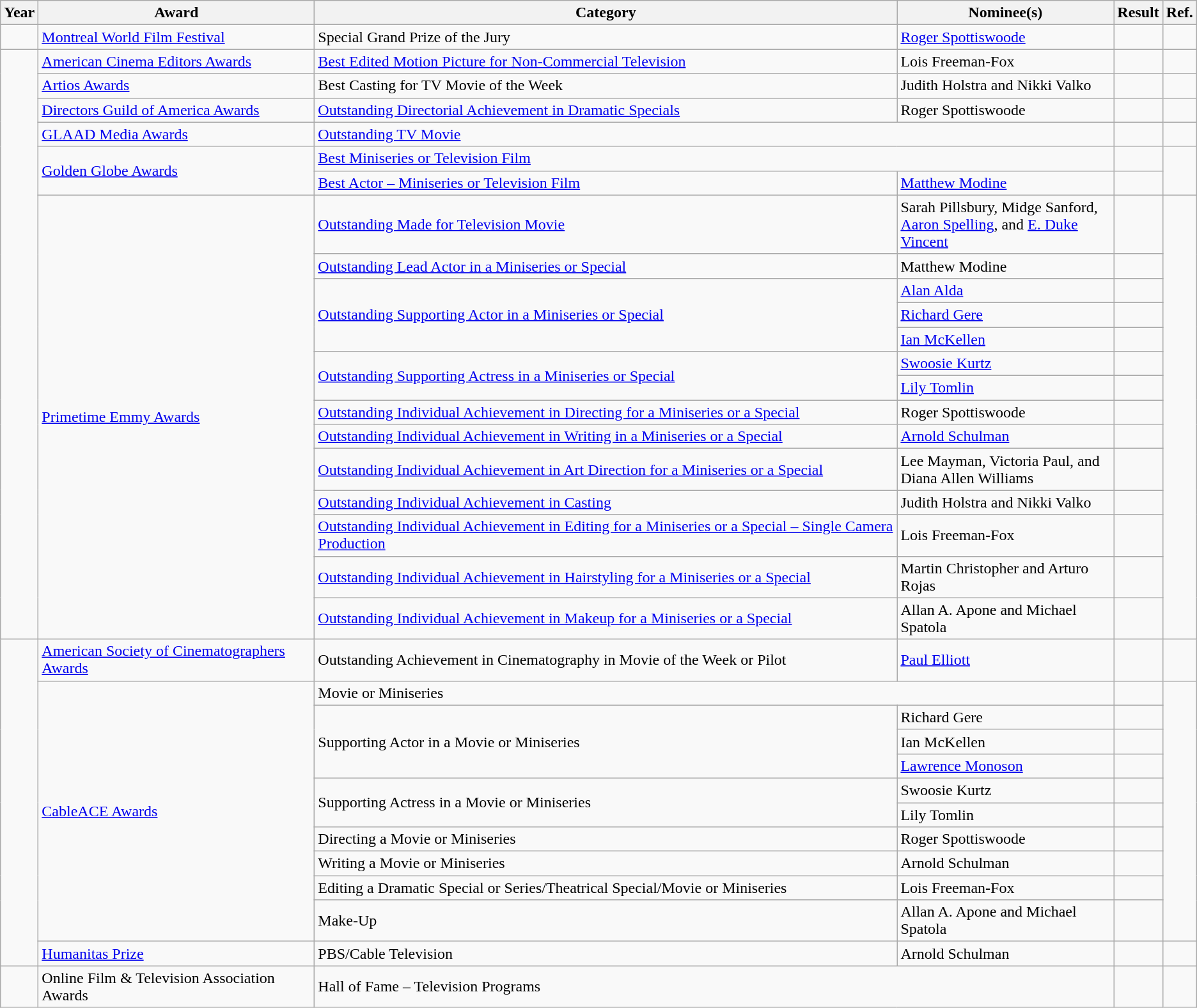<table class="wikitable sortable">
<tr>
<th>Year</th>
<th>Award</th>
<th>Category</th>
<th>Nominee(s)</th>
<th>Result</th>
<th>Ref.</th>
</tr>
<tr>
<td></td>
<td><a href='#'>Montreal World Film Festival</a></td>
<td>Special Grand Prize of the Jury</td>
<td><a href='#'>Roger Spottiswoode</a></td>
<td></td>
<td style="text-align:center;"></td>
</tr>
<tr>
<td rowspan="20"></td>
<td><a href='#'>American Cinema Editors Awards</a></td>
<td><a href='#'>Best Edited Motion Picture for Non-Commercial Television</a></td>
<td>Lois Freeman-Fox</td>
<td></td>
<td style="text-align:center;"></td>
</tr>
<tr>
<td><a href='#'>Artios Awards</a></td>
<td>Best Casting for TV Movie of the Week</td>
<td>Judith Holstra and Nikki Valko</td>
<td></td>
<td style="text-align:center;"></td>
</tr>
<tr>
<td><a href='#'>Directors Guild of America Awards</a></td>
<td><a href='#'>Outstanding Directorial Achievement in Dramatic Specials</a></td>
<td>Roger Spottiswoode</td>
<td></td>
<td style="text-align:center;"></td>
</tr>
<tr>
<td><a href='#'>GLAAD Media Awards</a></td>
<td colspan="2"><a href='#'>Outstanding TV Movie</a></td>
<td></td>
<td align="center"></td>
</tr>
<tr>
<td rowspan="2"><a href='#'>Golden Globe Awards</a></td>
<td colspan="2"><a href='#'>Best Miniseries or Television Film</a></td>
<td></td>
<td style="text-align:center;" rowspan="2"></td>
</tr>
<tr>
<td><a href='#'>Best Actor – Miniseries or Television Film</a></td>
<td><a href='#'>Matthew Modine</a></td>
<td></td>
</tr>
<tr>
<td rowspan="14"><a href='#'>Primetime Emmy Awards</a></td>
<td><a href='#'>Outstanding Made for Television Movie</a></td>
<td>Sarah Pillsbury, Midge Sanford, <br> <a href='#'>Aaron Spelling</a>, and <a href='#'>E. Duke Vincent</a></td>
<td></td>
<td style="text-align:center;" rowspan="14"></td>
</tr>
<tr>
<td><a href='#'>Outstanding Lead Actor in a Miniseries or Special</a></td>
<td>Matthew Modine</td>
<td></td>
</tr>
<tr>
<td rowspan="3"><a href='#'>Outstanding Supporting Actor in a Miniseries or Special</a></td>
<td><a href='#'>Alan Alda</a></td>
<td></td>
</tr>
<tr>
<td><a href='#'>Richard Gere</a></td>
<td></td>
</tr>
<tr>
<td><a href='#'>Ian McKellen</a></td>
<td></td>
</tr>
<tr>
<td rowspan="2"><a href='#'>Outstanding Supporting Actress in a Miniseries or Special</a></td>
<td><a href='#'>Swoosie Kurtz</a></td>
<td></td>
</tr>
<tr>
<td><a href='#'>Lily Tomlin</a></td>
<td></td>
</tr>
<tr>
<td><a href='#'>Outstanding Individual Achievement in Directing for a Miniseries or a Special</a></td>
<td>Roger Spottiswoode</td>
<td></td>
</tr>
<tr>
<td><a href='#'>Outstanding Individual Achievement in Writing in a Miniseries or a Special</a></td>
<td><a href='#'>Arnold Schulman</a></td>
<td></td>
</tr>
<tr>
<td><a href='#'>Outstanding Individual Achievement in Art Direction for a Miniseries or a Special</a></td>
<td>Lee Mayman, Victoria Paul, and <br> Diana Allen Williams</td>
<td></td>
</tr>
<tr>
<td><a href='#'>Outstanding Individual Achievement in Casting</a></td>
<td>Judith Holstra and Nikki Valko</td>
<td></td>
</tr>
<tr>
<td><a href='#'>Outstanding Individual Achievement in Editing for a Miniseries or a Special – Single Camera Production</a></td>
<td>Lois Freeman-Fox</td>
<td></td>
</tr>
<tr>
<td><a href='#'>Outstanding Individual Achievement in Hairstyling for a Miniseries or a Special</a></td>
<td>Martin Christopher and Arturo Rojas</td>
<td></td>
</tr>
<tr>
<td><a href='#'>Outstanding Individual Achievement in Makeup for a Miniseries or a Special</a></td>
<td>Allan A. Apone and Michael Spatola</td>
<td></td>
</tr>
<tr>
<td rowspan="12"></td>
<td><a href='#'>American Society of Cinematographers Awards</a></td>
<td>Outstanding Achievement in Cinematography in Movie of the Week or Pilot</td>
<td><a href='#'>Paul Elliott</a></td>
<td></td>
<td align="center"></td>
</tr>
<tr>
<td rowspan="10"><a href='#'>CableACE Awards</a></td>
<td colspan="2">Movie or Miniseries</td>
<td></td>
<td style="text-align:center;" rowspan="10"></td>
</tr>
<tr>
<td rowspan="3">Supporting Actor in a Movie or Miniseries</td>
<td>Richard Gere</td>
<td></td>
</tr>
<tr>
<td>Ian McKellen</td>
<td></td>
</tr>
<tr>
<td><a href='#'>Lawrence Monoson</a></td>
<td></td>
</tr>
<tr>
<td rowspan="2">Supporting Actress in a Movie or Miniseries</td>
<td>Swoosie Kurtz</td>
<td></td>
</tr>
<tr>
<td>Lily Tomlin</td>
<td></td>
</tr>
<tr>
<td>Directing a Movie or Miniseries</td>
<td>Roger Spottiswoode</td>
<td></td>
</tr>
<tr>
<td>Writing a Movie or Miniseries</td>
<td>Arnold Schulman</td>
<td></td>
</tr>
<tr>
<td>Editing a Dramatic Special or Series/Theatrical Special/Movie or Miniseries</td>
<td>Lois Freeman-Fox</td>
<td></td>
</tr>
<tr>
<td>Make-Up</td>
<td>Allan A. Apone and Michael Spatola</td>
<td></td>
</tr>
<tr>
<td><a href='#'>Humanitas Prize</a></td>
<td>PBS/Cable Television</td>
<td>Arnold Schulman</td>
<td></td>
<td style="text-align:center;"></td>
</tr>
<tr>
<td></td>
<td>Online Film & Television Association Awards</td>
<td colspan="2">Hall of Fame – Television Programs</td>
<td></td>
<td style="text-align:center;"></td>
</tr>
</table>
